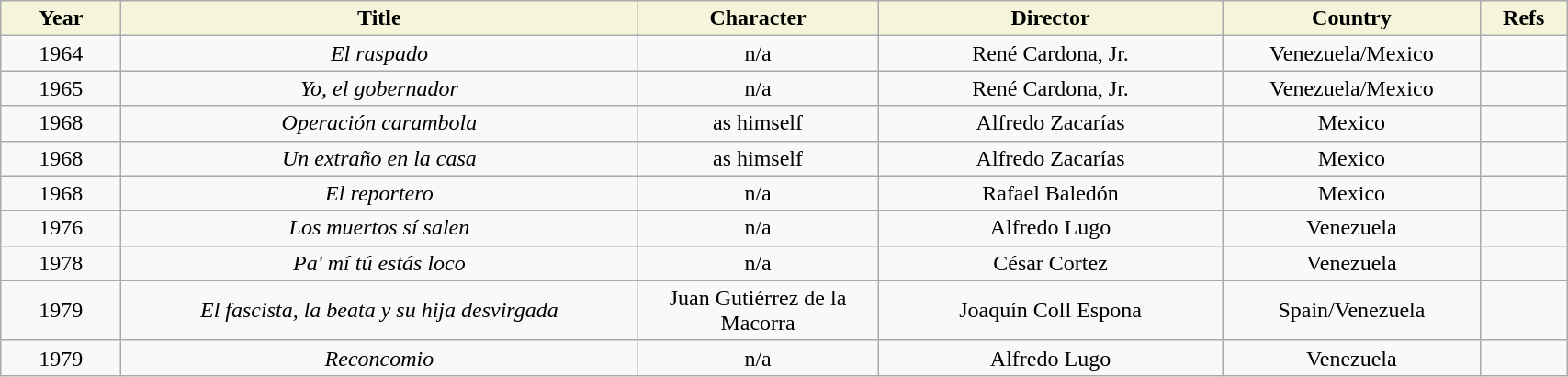<table class="wikitable" style="width: 90%">
<tr>
<th style="background:#F5F5DC;" width=7%>Year</th>
<th width=30% style="background:#F5F5DC;">Title</th>
<th width=14% style="background:#F5F5DC;">Character</th>
<th width=20% style="background:#F5F5DC;">Director</th>
<th width=15% style="background:#F5F5DC;">Country</th>
<th width=5% style="background:#F5F5DC;">Refs</th>
</tr>
<tr align=center>
<td>1964</td>
<td><em>El raspado</em></td>
<td>n/a</td>
<td>René Cardona, Jr.</td>
<td>Venezuela/Mexico</td>
<td></td>
</tr>
<tr align=center>
<td>1965</td>
<td><em>Yo, el gobernador</em></td>
<td>n/a</td>
<td>René Cardona, Jr.</td>
<td>Venezuela/Mexico</td>
<td></td>
</tr>
<tr align=center>
<td>1968</td>
<td><em>Operación carambola</em></td>
<td>as himself</td>
<td>Alfredo Zacarías</td>
<td>Mexico</td>
<td></td>
</tr>
<tr align=center>
<td>1968</td>
<td><em>Un extraño en la casa</em></td>
<td>as himself</td>
<td>Alfredo Zacarías</td>
<td>Mexico</td>
<td></td>
</tr>
<tr align=center>
<td>1968</td>
<td><em>El reportero</em></td>
<td>n/a</td>
<td>Rafael Baledón</td>
<td>Mexico</td>
<td></td>
</tr>
<tr align=center>
<td>1976</td>
<td><em>Los muertos sí salen</em></td>
<td>n/a</td>
<td>Alfredo Lugo</td>
<td>Venezuela</td>
<td></td>
</tr>
<tr align=center>
<td>1978</td>
<td><em>Pa' mí tú estás loco</em></td>
<td>n/a</td>
<td>César Cortez</td>
<td>Venezuela</td>
<td></td>
</tr>
<tr align=center>
<td>1979</td>
<td><em>El fascista, la beata y su hija desvirgada</em></td>
<td>Juan Gutiérrez de la Macorra</td>
<td>Joaquín Coll Espona</td>
<td>Spain/Venezuela</td>
<td></td>
</tr>
<tr align=center>
<td>1979</td>
<td><em>Reconcomio</em></td>
<td>n/a</td>
<td>Alfredo Lugo</td>
<td>Venezuela</td>
<td></td>
</tr>
</table>
